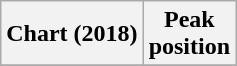<table class="wikitable plainrowheaders" style="text-align:center">
<tr>
<th scope="col">Chart (2018)</th>
<th scope="col">Peak<br>position</th>
</tr>
<tr>
</tr>
</table>
